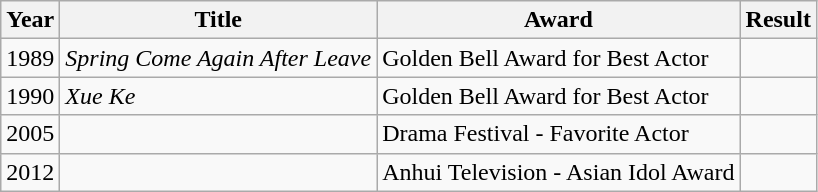<table class="wikitable sortable">
<tr>
<th>Year</th>
<th>Title</th>
<th>Award</th>
<th>Result</th>
</tr>
<tr>
<td>1989</td>
<td><em>Spring Come Again After Leave</em></td>
<td>Golden Bell Award for Best Actor</td>
<td></td>
</tr>
<tr>
<td>1990</td>
<td><em>Xue Ke</em></td>
<td>Golden Bell Award for Best Actor</td>
<td></td>
</tr>
<tr>
<td>2005</td>
<td></td>
<td>Drama Festival - Favorite Actor</td>
<td></td>
</tr>
<tr>
<td>2012</td>
<td></td>
<td>Anhui Television - Asian Idol Award</td>
<td></td>
</tr>
</table>
